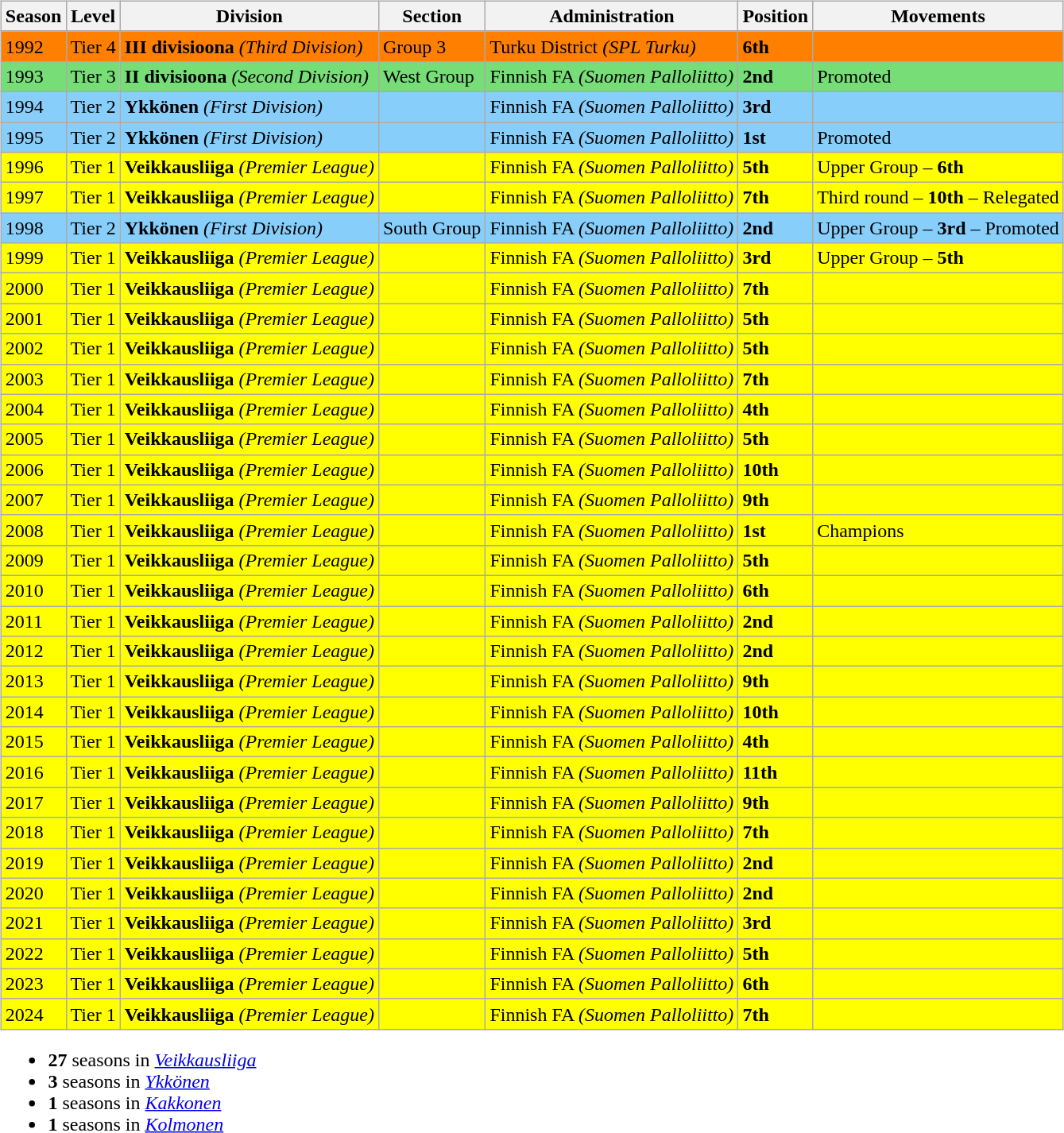<table>
<tr>
<td valign="top" width=0%><br><table class="wikitable">
<tr style="background:#f0f6fa;">
<th><strong>Season</strong></th>
<th><strong>Level</strong></th>
<th><strong>Division</strong></th>
<th><strong>Section</strong></th>
<th><strong>Administration</strong></th>
<th><strong>Position</strong></th>
<th><strong>Movements</strong></th>
</tr>
<tr>
<td style="background:#FF7F00;">1992</td>
<td style="background:#FF7F00;">Tier 4</td>
<td style="background:#FF7F00;"><strong>III divisioona</strong> <em>(Third Division)</em></td>
<td style="background:#FF7F00;">Group 3</td>
<td style="background:#FF7F00;">Turku District <em>(SPL Turku)</em></td>
<td style="background:#FF7F00;"><strong>6th</strong></td>
<td style="background:#FF7F00;"></td>
</tr>
<tr>
<td style="background:#77DD77;">1993</td>
<td style="background:#77DD77;">Tier 3</td>
<td style="background:#77DD77;"><strong>II divisioona</strong> <em>(Second Division)</em></td>
<td style="background:#77DD77;">West Group</td>
<td style="background:#77DD77;">Finnish FA <em>(Suomen Palloliitto)</em></td>
<td style="background:#77DD77;"><strong>2nd</strong></td>
<td style="background:#77DD77;">Promoted</td>
</tr>
<tr>
<td style="background:#87CEFA;">1994</td>
<td style="background:#87CEFA;">Tier 2</td>
<td style="background:#87CEFA;"><strong> Ykkönen</strong> <em>(First Division)</em></td>
<td style="background:#87CEFA;"></td>
<td style="background:#87CEFA;">Finnish FA <em>(Suomen Palloliitto)</em></td>
<td style="background:#87CEFA;"><strong>3rd</strong></td>
<td style="background:#87CEFA;"></td>
</tr>
<tr>
<td style="background:#87CEFA;">1995</td>
<td style="background:#87CEFA;">Tier 2</td>
<td style="background:#87CEFA;"><strong> Ykkönen</strong> <em>(First Division)</em></td>
<td style="background:#87CEFA;"></td>
<td style="background:#87CEFA;">Finnish FA <em>(Suomen Palloliitto)</em></td>
<td style="background:#87CEFA;"><strong>1st</strong></td>
<td style="background:#87CEFA;">Promoted</td>
</tr>
<tr>
<td style="background:#FFFF00;">1996</td>
<td style="background:#FFFF00;">Tier 1</td>
<td style="background:#FFFF00;"><strong> Veikkausliiga</strong> <em>(Premier League)</em></td>
<td style="background:#FFFF00;"></td>
<td style="background:#FFFF00;">Finnish FA <em>(Suomen Palloliitto)</em></td>
<td style="background:#FFFF00;"><strong>5th</strong></td>
<td style="background:#FFFF00;">Upper Group – <strong>6th</strong></td>
</tr>
<tr>
<td style="background:#FFFF00;">1997</td>
<td style="background:#FFFF00;">Tier 1</td>
<td style="background:#FFFF00;"><strong> Veikkausliiga</strong> <em>(Premier League)</em></td>
<td style="background:#FFFF00;"></td>
<td style="background:#FFFF00;">Finnish FA <em>(Suomen Palloliitto)</em></td>
<td style="background:#FFFF00;"><strong>7th</strong></td>
<td style="background:#FFFF00;">Third round – <strong>10th</strong> – Relegated</td>
</tr>
<tr>
<td style="background:#87CEFA;">1998</td>
<td style="background:#87CEFA;">Tier 2</td>
<td style="background:#87CEFA;"><strong> Ykkönen</strong> <em>(First Division)</em></td>
<td style="background:#87CEFA;">South Group</td>
<td style="background:#87CEFA;">Finnish FA <em>(Suomen Palloliitto)</em></td>
<td style="background:#87CEFA;"><strong>2nd</strong></td>
<td style="background:#87CEFA;">Upper Group – <strong>3rd</strong> – Promoted</td>
</tr>
<tr>
<td style="background:#FFFF00;">1999</td>
<td style="background:#FFFF00;">Tier 1</td>
<td style="background:#FFFF00;"><strong> Veikkausliiga</strong> <em>(Premier League)</em></td>
<td style="background:#FFFF00;"></td>
<td style="background:#FFFF00;">Finnish FA <em>(Suomen Palloliitto)</em></td>
<td style="background:#FFFF00;"><strong>3rd</strong></td>
<td style="background:#FFFF00;">Upper Group – <strong>5th</strong></td>
</tr>
<tr>
<td style="background:#FFFF00;">2000</td>
<td style="background:#FFFF00;">Tier 1</td>
<td style="background:#FFFF00;"><strong> Veikkausliiga</strong> <em>(Premier League)</em></td>
<td style="background:#FFFF00;"></td>
<td style="background:#FFFF00;">Finnish FA <em>(Suomen Palloliitto)</em></td>
<td style="background:#FFFF00;"><strong>7th</strong></td>
<td style="background:#FFFF00;"></td>
</tr>
<tr>
<td style="background:#FFFF00;">2001</td>
<td style="background:#FFFF00;">Tier 1</td>
<td style="background:#FFFF00;"><strong> Veikkausliiga</strong> <em>(Premier League)</em></td>
<td style="background:#FFFF00;"></td>
<td style="background:#FFFF00;">Finnish FA <em>(Suomen Palloliitto)</em></td>
<td style="background:#FFFF00;"><strong>5th</strong></td>
<td style="background:#FFFF00;"></td>
</tr>
<tr>
<td style="background:#FFFF00;">2002</td>
<td style="background:#FFFF00;">Tier 1</td>
<td style="background:#FFFF00;"><strong> Veikkausliiga</strong> <em>(Premier League)</em></td>
<td style="background:#FFFF00;"></td>
<td style="background:#FFFF00;">Finnish FA <em>(Suomen Palloliitto)</em></td>
<td style="background:#FFFF00;"><strong>5th</strong></td>
<td style="background:#FFFF00;"></td>
</tr>
<tr>
<td style="background:#FFFF00;">2003</td>
<td style="background:#FFFF00;">Tier 1</td>
<td style="background:#FFFF00;"><strong> Veikkausliiga</strong> <em>(Premier League)</em></td>
<td style="background:#FFFF00;"></td>
<td style="background:#FFFF00;">Finnish FA <em>(Suomen Palloliitto)</em></td>
<td style="background:#FFFF00;"><strong>7th</strong></td>
<td style="background:#FFFF00;"></td>
</tr>
<tr>
<td style="background:#FFFF00;">2004</td>
<td style="background:#FFFF00;">Tier 1</td>
<td style="background:#FFFF00;"><strong> Veikkausliiga</strong> <em>(Premier League)</em></td>
<td style="background:#FFFF00;"></td>
<td style="background:#FFFF00;">Finnish FA <em>(Suomen Palloliitto)</em></td>
<td style="background:#FFFF00;"><strong>4th</strong></td>
<td style="background:#FFFF00;"></td>
</tr>
<tr>
<td style="background:#FFFF00;">2005</td>
<td style="background:#FFFF00;">Tier 1</td>
<td style="background:#FFFF00;"><strong> Veikkausliiga</strong> <em>(Premier League)</em></td>
<td style="background:#FFFF00;"></td>
<td style="background:#FFFF00;">Finnish FA <em>(Suomen Palloliitto)</em></td>
<td style="background:#FFFF00;"><strong>5th</strong></td>
<td style="background:#FFFF00;"></td>
</tr>
<tr>
<td style="background:#FFFF00;">2006</td>
<td style="background:#FFFF00;">Tier 1</td>
<td style="background:#FFFF00;"><strong> Veikkausliiga</strong> <em>(Premier League)</em></td>
<td style="background:#FFFF00;"></td>
<td style="background:#FFFF00;">Finnish FA <em>(Suomen Palloliitto)</em></td>
<td style="background:#FFFF00;"><strong>10th</strong></td>
<td style="background:#FFFF00;"></td>
</tr>
<tr>
<td style="background:#FFFF00;">2007</td>
<td style="background:#FFFF00;">Tier 1</td>
<td style="background:#FFFF00;"><strong> Veikkausliiga</strong> <em>(Premier League)</em></td>
<td style="background:#FFFF00;"></td>
<td style="background:#FFFF00;">Finnish FA <em>(Suomen Palloliitto)</em></td>
<td style="background:#FFFF00;"><strong>9th</strong></td>
<td style="background:#FFFF00;"></td>
</tr>
<tr>
<td style="background:#FFFF00;">2008</td>
<td style="background:#FFFF00;">Tier 1</td>
<td style="background:#FFFF00;"><strong> Veikkausliiga</strong> <em>(Premier League)</em></td>
<td style="background:#FFFF00;"></td>
<td style="background:#FFFF00;">Finnish FA <em>(Suomen Palloliitto)</em></td>
<td style="background:#FFFF00;"><strong>1st</strong></td>
<td style="background:#FFFF00;">Champions</td>
</tr>
<tr>
<td style="background:#FFFF00;">2009</td>
<td style="background:#FFFF00;">Tier 1</td>
<td style="background:#FFFF00;"><strong> Veikkausliiga</strong> <em>(Premier League)</em></td>
<td style="background:#FFFF00;"></td>
<td style="background:#FFFF00;">Finnish FA <em>(Suomen Palloliitto)</em></td>
<td style="background:#FFFF00;"><strong>5th</strong></td>
<td style="background:#FFFF00;"></td>
</tr>
<tr>
<td style="background:#FFFF00;">2010</td>
<td style="background:#FFFF00;">Tier 1</td>
<td style="background:#FFFF00;"><strong> Veikkausliiga</strong> <em>(Premier League)</em></td>
<td style="background:#FFFF00;"></td>
<td style="background:#FFFF00;">Finnish FA <em>(Suomen Palloliitto)</em></td>
<td style="background:#FFFF00;"><strong>6th</strong></td>
<td style="background:#FFFF00;"></td>
</tr>
<tr>
<td style="background:#FFFF00;">2011</td>
<td style="background:#FFFF00;">Tier 1</td>
<td style="background:#FFFF00;"><strong> Veikkausliiga</strong> <em>(Premier League)</em></td>
<td style="background:#FFFF00;"></td>
<td style="background:#FFFF00;">Finnish FA <em>(Suomen Palloliitto)</em></td>
<td style="background:#FFFF00;"><strong>2nd</strong></td>
<td style="background:#FFFF00;"></td>
</tr>
<tr>
<td style="background:#FFFF00;">2012</td>
<td style="background:#FFFF00;">Tier 1</td>
<td style="background:#FFFF00;"><strong> Veikkausliiga</strong> <em>(Premier League)</em></td>
<td style="background:#FFFF00;"></td>
<td style="background:#FFFF00;">Finnish FA <em>(Suomen Palloliitto)</em></td>
<td style="background:#FFFF00;"><strong>2nd</strong></td>
<td style="background:#FFFF00;"></td>
</tr>
<tr>
<td style="background:#FFFF00;">2013</td>
<td style="background:#FFFF00;">Tier 1</td>
<td style="background:#FFFF00;"><strong> Veikkausliiga</strong> <em>(Premier League)</em></td>
<td style="background:#FFFF00;"></td>
<td style="background:#FFFF00;">Finnish FA <em>(Suomen Palloliitto)</em></td>
<td style="background:#FFFF00;"><strong>9th</strong></td>
<td style="background:#FFFF00;"></td>
</tr>
<tr>
<td style="background:#FFFF00;">2014</td>
<td style="background:#FFFF00;">Tier 1</td>
<td style="background:#FFFF00;"><strong> Veikkausliiga</strong> <em>(Premier League)</em></td>
<td style="background:#FFFF00;"></td>
<td style="background:#FFFF00;">Finnish FA <em>(Suomen Palloliitto)</em></td>
<td style="background:#FFFF00;"><strong>10th</strong></td>
<td style="background:#FFFF00;"></td>
</tr>
<tr>
<td style="background:#FFFF00;">2015</td>
<td style="background:#FFFF00;">Tier 1</td>
<td style="background:#FFFF00;"><strong> Veikkausliiga</strong> <em>(Premier League)</em></td>
<td style="background:#FFFF00;"></td>
<td style="background:#FFFF00;">Finnish FA <em>(Suomen Palloliitto)</em></td>
<td style="background:#FFFF00;"><strong>4th</strong></td>
<td style="background:#FFFF00;"></td>
</tr>
<tr>
<td style="background:#FFFF00;">2016</td>
<td style="background:#FFFF00;">Tier 1</td>
<td style="background:#FFFF00;"><strong> Veikkausliiga</strong> <em>(Premier League)</em></td>
<td style="background:#FFFF00;"></td>
<td style="background:#FFFF00;">Finnish FA <em>(Suomen Palloliitto)</em></td>
<td style="background:#FFFF00;"><strong>11th</strong></td>
<td style="background:#FFFF00;"></td>
</tr>
<tr>
<td style="background:#FFFF00;">2017</td>
<td style="background:#FFFF00;">Tier 1</td>
<td style="background:#FFFF00;"><strong> Veikkausliiga</strong> <em>(Premier League)</em></td>
<td style="background:#FFFF00;"></td>
<td style="background:#FFFF00;">Finnish FA <em>(Suomen Palloliitto)</em></td>
<td style="background:#FFFF00;"><strong>9th</strong></td>
<td style="background:#FFFF00;"></td>
</tr>
<tr>
<td style="background:#FFFF00;">2018</td>
<td style="background:#FFFF00;">Tier 1</td>
<td style="background:#FFFF00;"><strong> Veikkausliiga</strong> <em>(Premier League)</em></td>
<td style="background:#FFFF00;"></td>
<td style="background:#FFFF00;">Finnish FA <em>(Suomen Palloliitto)</em></td>
<td style="background:#FFFF00;"><strong>7th</strong></td>
<td style="background:#FFFF00;"></td>
</tr>
<tr>
<td style="background:#FFFF00;">2019</td>
<td style="background:#FFFF00;">Tier 1</td>
<td style="background:#FFFF00;"><strong> Veikkausliiga</strong> <em>(Premier League)</em></td>
<td style="background:#FFFF00;"></td>
<td style="background:#FFFF00;">Finnish FA <em>(Suomen Palloliitto)</em></td>
<td style="background:#FFFF00;"><strong>2nd</strong></td>
<td style="background:#FFFF00;"></td>
</tr>
<tr>
<td style="background:#FFFF00;">2020</td>
<td style="background:#FFFF00;">Tier 1</td>
<td style="background:#FFFF00;"><strong> Veikkausliiga</strong> <em>(Premier League)</em></td>
<td style="background:#FFFF00;"></td>
<td style="background:#FFFF00;">Finnish FA <em>(Suomen Palloliitto)</em></td>
<td style="background:#FFFF00;"><strong>2nd</strong></td>
<td style="background:#FFFF00;"></td>
</tr>
<tr>
<td style="background:#FFFF00;">2021</td>
<td style="background:#FFFF00;">Tier 1</td>
<td style="background:#FFFF00;"><strong> Veikkausliiga</strong> <em>(Premier League)</em></td>
<td style="background:#FFFF00;"></td>
<td style="background:#FFFF00;">Finnish FA <em>(Suomen Palloliitto)</em></td>
<td style="background:#FFFF00;"><strong>3rd</strong></td>
<td style="background:#FFFF00;"></td>
</tr>
<tr>
<td style="background:#FFFF00;">2022</td>
<td style="background:#FFFF00;">Tier 1</td>
<td style="background:#FFFF00;"><strong> Veikkausliiga</strong> <em>(Premier League)</em></td>
<td style="background:#FFFF00;"></td>
<td style="background:#FFFF00;">Finnish FA <em>(Suomen Palloliitto)</em></td>
<td style="background:#FFFF00;"><strong>5th</strong></td>
<td style="background:#FFFF00;"></td>
</tr>
<tr>
<td style="background:#FFFF00;">2023</td>
<td style="background:#FFFF00;">Tier 1</td>
<td style="background:#FFFF00;"><strong> Veikkausliiga</strong> <em>(Premier League)</em></td>
<td style="background:#FFFF00;"></td>
<td style="background:#FFFF00;">Finnish FA <em>(Suomen Palloliitto)</em></td>
<td style="background:#FFFF00;"><strong>6th</strong></td>
<td style="background:#FFFF00;"></td>
</tr>
<tr>
<td style="background:#FFFF00;">2024</td>
<td style="background:#FFFF00;">Tier 1</td>
<td style="background:#FFFF00;"><strong> Veikkausliiga</strong> <em>(Premier League)</em></td>
<td style="background:#FFFF00;"></td>
<td style="background:#FFFF00;">Finnish FA <em>(Suomen Palloliitto)</em></td>
<td style="background:#FFFF00;"><strong>7th</strong></td>
<td style="background:#FFFF00;"></td>
</tr>
</table>
<ul><li><strong>27</strong> seasons in <em><a href='#'>Veikkausliiga</a></em></li><li><strong>3</strong> seasons in <em><a href='#'>Ykkönen</a></em></li><li><strong>1</strong> seasons in <em><a href='#'>Kakkonen</a></em></li><li><strong>1</strong> seasons in <em><a href='#'>Kolmonen</a></em></li></ul></td>
</tr>
</table>
